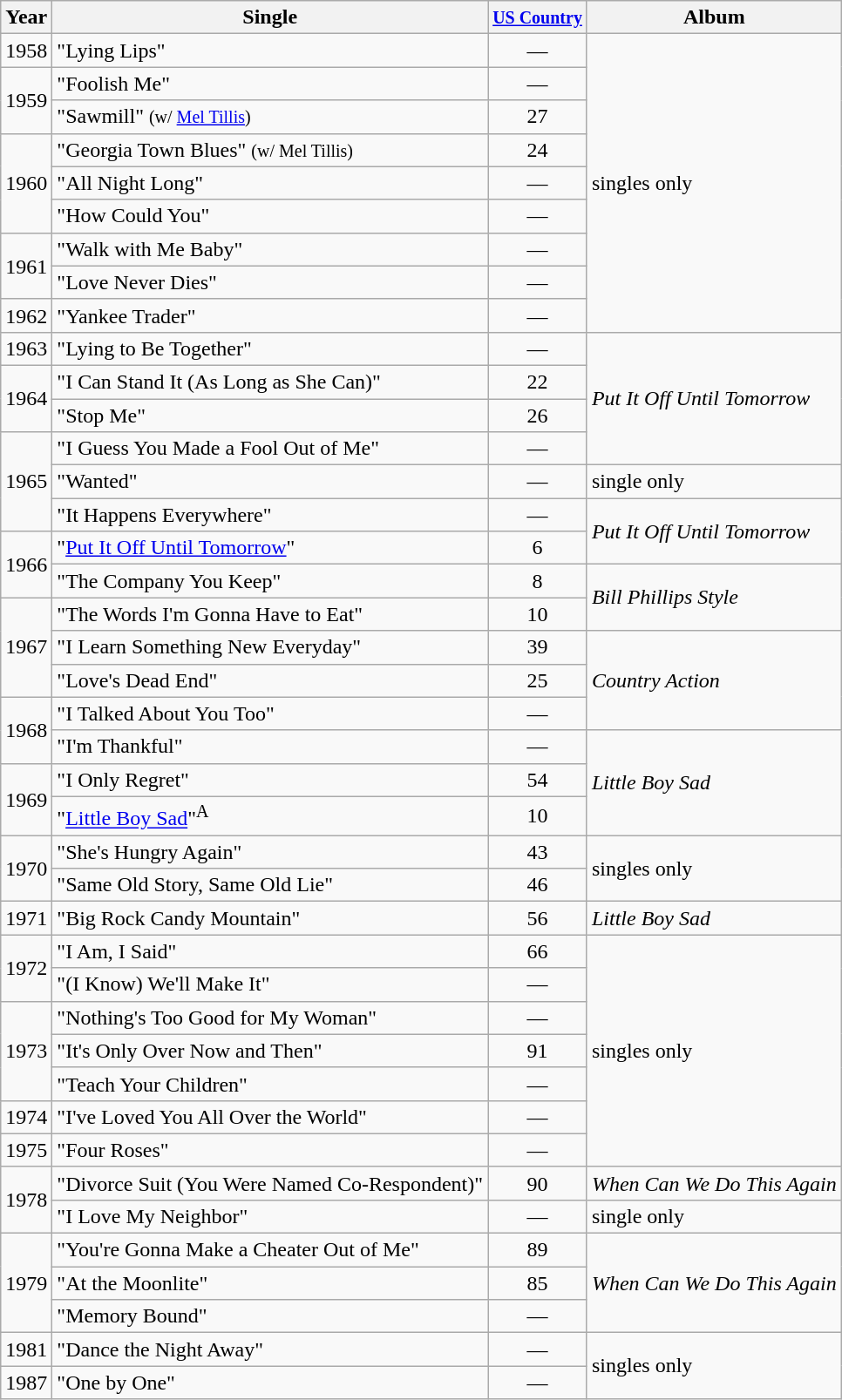<table class="wikitable">
<tr>
<th>Year</th>
<th>Single</th>
<th><small><a href='#'>US Country</a></small></th>
<th>Album</th>
</tr>
<tr>
<td>1958</td>
<td>"Lying Lips"</td>
<td align="center">—</td>
<td rowspan="9">singles only</td>
</tr>
<tr>
<td rowspan="2">1959</td>
<td>"Foolish Me"</td>
<td align="center">—</td>
</tr>
<tr>
<td>"Sawmill" <small>(w/ <a href='#'>Mel Tillis</a>)</small></td>
<td align="center">27</td>
</tr>
<tr>
<td rowspan="3">1960</td>
<td>"Georgia Town Blues" <small>(w/ Mel Tillis)</small></td>
<td align="center">24</td>
</tr>
<tr>
<td>"All Night Long"</td>
<td align="center">—</td>
</tr>
<tr>
<td>"How Could You"</td>
<td align="center">—</td>
</tr>
<tr>
<td rowspan="2">1961</td>
<td>"Walk with Me Baby"</td>
<td align="center">—</td>
</tr>
<tr>
<td>"Love Never Dies"</td>
<td align="center">—</td>
</tr>
<tr>
<td>1962</td>
<td>"Yankee Trader"</td>
<td align="center">—</td>
</tr>
<tr>
<td>1963</td>
<td>"Lying to Be Together"</td>
<td align="center">—</td>
<td rowspan="4"><em>Put It Off Until Tomorrow</em></td>
</tr>
<tr>
<td rowspan="2">1964</td>
<td>"I Can Stand It (As Long as She Can)"</td>
<td align="center">22</td>
</tr>
<tr>
<td>"Stop Me"</td>
<td align="center">26</td>
</tr>
<tr>
<td rowspan="3">1965</td>
<td>"I Guess You Made a Fool Out of Me"</td>
<td align="center">—</td>
</tr>
<tr>
<td>"Wanted"</td>
<td align="center">—</td>
<td>single only</td>
</tr>
<tr>
<td>"It Happens Everywhere"</td>
<td align="center">—</td>
<td rowspan="2"><em>Put It Off Until Tomorrow</em></td>
</tr>
<tr>
<td rowspan="2">1966</td>
<td>"<a href='#'>Put It Off Until Tomorrow</a>"</td>
<td align="center">6</td>
</tr>
<tr>
<td>"The Company You Keep"</td>
<td align="center">8</td>
<td rowspan="2"><em>Bill Phillips Style</em></td>
</tr>
<tr>
<td rowspan="3">1967</td>
<td>"The Words I'm Gonna Have to Eat"</td>
<td align="center">10</td>
</tr>
<tr>
<td>"I Learn Something New Everyday"</td>
<td align="center">39</td>
<td rowspan="3"><em>Country Action</em></td>
</tr>
<tr>
<td>"Love's Dead End"</td>
<td align="center">25</td>
</tr>
<tr>
<td rowspan="2">1968</td>
<td>"I Talked About You Too"</td>
<td align="center">—</td>
</tr>
<tr>
<td>"I'm Thankful"</td>
<td align="center">—</td>
<td rowspan="3"><em>Little Boy Sad</em></td>
</tr>
<tr>
<td rowspan="2">1969</td>
<td>"I Only Regret"</td>
<td align="center">54</td>
</tr>
<tr>
<td>"<a href='#'>Little Boy Sad</a>"<sup>A</sup></td>
<td align="center">10</td>
</tr>
<tr>
<td rowspan="2">1970</td>
<td>"She's Hungry Again"</td>
<td align="center">43</td>
<td rowspan="2">singles only</td>
</tr>
<tr>
<td>"Same Old Story, Same Old Lie"</td>
<td align="center">46</td>
</tr>
<tr>
<td>1971</td>
<td>"Big Rock Candy Mountain"</td>
<td align="center">56</td>
<td><em>Little Boy Sad</em></td>
</tr>
<tr>
<td rowspan="2">1972</td>
<td>"I Am, I Said"</td>
<td align="center">66</td>
<td rowspan="7">singles only</td>
</tr>
<tr>
<td>"(I Know) We'll Make It"</td>
<td align="center">—</td>
</tr>
<tr>
<td rowspan="3">1973</td>
<td>"Nothing's Too Good for My Woman"</td>
<td align="center">—</td>
</tr>
<tr>
<td>"It's Only Over Now and Then"</td>
<td align="center">91</td>
</tr>
<tr>
<td>"Teach Your Children"</td>
<td align="center">—</td>
</tr>
<tr>
<td>1974</td>
<td>"I've Loved You All Over the World"</td>
<td align="center">—</td>
</tr>
<tr>
<td>1975</td>
<td>"Four Roses"</td>
<td align="center">—</td>
</tr>
<tr>
<td rowspan="2">1978</td>
<td>"Divorce Suit (You Were Named Co-Respondent)"</td>
<td align="center">90</td>
<td><em>When Can We Do This Again</em></td>
</tr>
<tr>
<td>"I Love My Neighbor"</td>
<td align="center">—</td>
<td>single only</td>
</tr>
<tr>
<td rowspan="3">1979</td>
<td>"You're Gonna Make a Cheater Out of Me"</td>
<td align="center">89</td>
<td rowspan="3"><em>When Can We Do This Again</em></td>
</tr>
<tr>
<td>"At the Moonlite"</td>
<td align="center">85</td>
</tr>
<tr>
<td>"Memory Bound"</td>
<td align="center">—</td>
</tr>
<tr>
<td>1981</td>
<td>"Dance the Night Away"</td>
<td align="center">—</td>
<td rowspan="2">singles only</td>
</tr>
<tr>
<td>1987</td>
<td>"One by One"</td>
<td align="center">—</td>
</tr>
</table>
